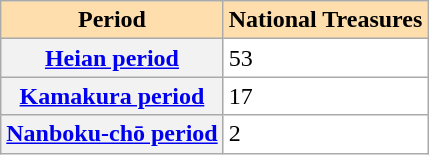<table class="wikitable" style="background:#ffffff;" style="text-align:center" align="left">
<tr>
<th align="left" style="background:#ffdead;">Period</th>
<th align="left" style="background:#ffdead;">National Treasures</th>
</tr>
<tr>
<th scope="row"><a href='#'>Heian period</a></th>
<td>53</td>
</tr>
<tr>
<th scope="row"><a href='#'>Kamakura period</a></th>
<td>17</td>
</tr>
<tr>
<th scope="row"><a href='#'>Nanboku-chō period</a></th>
<td>2</td>
</tr>
</table>
